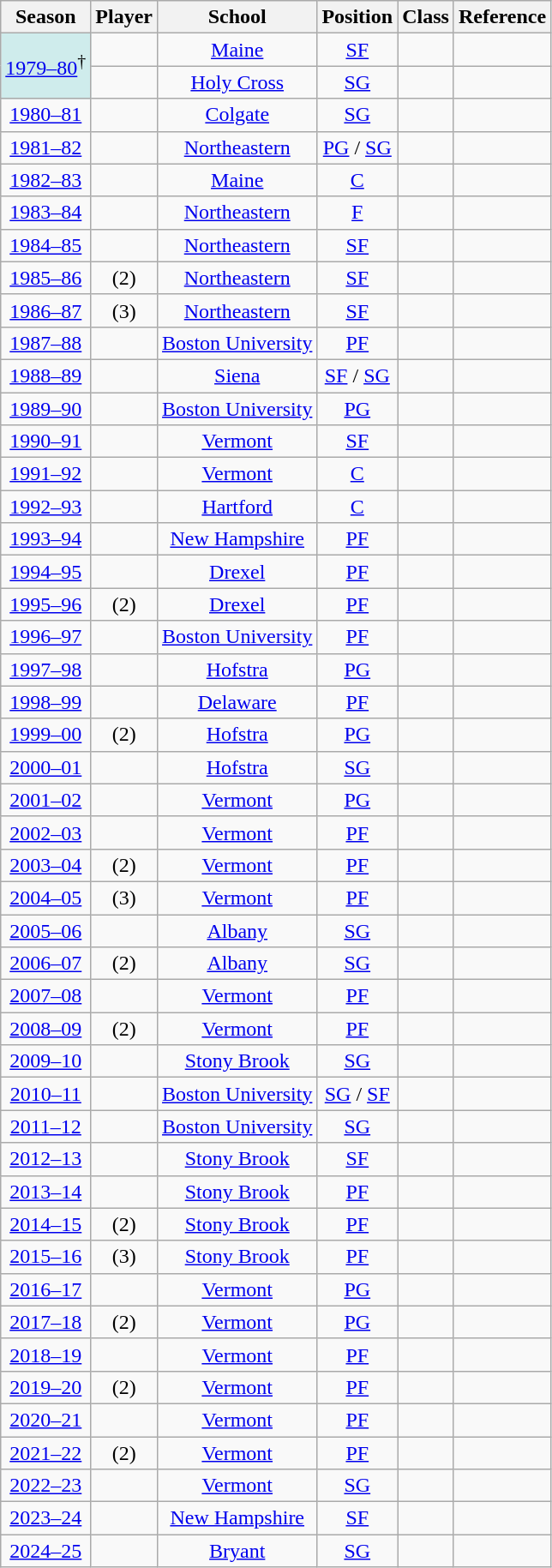<table class="wikitable sortable">
<tr>
<th>Season</th>
<th>Player</th>
<th>School</th>
<th>Position</th>
<th>Class</th>
<th class="unsortable">Reference</th>
</tr>
<tr align=center>
<td style="background-color:#CFECEC;" rowspan=2><a href='#'>1979–80</a><sup>†</sup></td>
<td></td>
<td><a href='#'>Maine</a></td>
<td><a href='#'>SF</a></td>
<td></td>
<td></td>
</tr>
<tr align=center>
<td></td>
<td><a href='#'>Holy Cross</a></td>
<td><a href='#'>SG</a></td>
<td></td>
<td></td>
</tr>
<tr align=center>
<td><a href='#'>1980–81</a></td>
<td></td>
<td><a href='#'>Colgate</a></td>
<td><a href='#'>SG</a></td>
<td></td>
<td></td>
</tr>
<tr align=center>
<td><a href='#'>1981–82</a></td>
<td></td>
<td><a href='#'>Northeastern</a></td>
<td><a href='#'>PG</a> / <a href='#'>SG</a></td>
<td></td>
<td></td>
</tr>
<tr align=center>
<td><a href='#'>1982–83</a></td>
<td></td>
<td><a href='#'>Maine</a></td>
<td><a href='#'>C</a></td>
<td></td>
<td></td>
</tr>
<tr align=center>
<td><a href='#'>1983–84</a></td>
<td></td>
<td><a href='#'>Northeastern</a></td>
<td><a href='#'>F</a></td>
<td></td>
<td></td>
</tr>
<tr align=center>
<td><a href='#'>1984–85</a></td>
<td></td>
<td><a href='#'>Northeastern</a></td>
<td><a href='#'>SF</a></td>
<td></td>
<td></td>
</tr>
<tr align=center>
<td><a href='#'>1985–86</a></td>
<td> (2)</td>
<td><a href='#'>Northeastern</a></td>
<td><a href='#'>SF</a></td>
<td></td>
<td></td>
</tr>
<tr align=center>
<td><a href='#'>1986–87</a></td>
<td> (3)</td>
<td><a href='#'>Northeastern</a></td>
<td><a href='#'>SF</a></td>
<td></td>
<td></td>
</tr>
<tr align=center>
<td><a href='#'>1987–88</a></td>
<td></td>
<td><a href='#'>Boston University</a></td>
<td><a href='#'>PF</a></td>
<td></td>
<td></td>
</tr>
<tr align=center>
<td><a href='#'>1988–89</a></td>
<td></td>
<td><a href='#'>Siena</a></td>
<td><a href='#'>SF</a> / <a href='#'>SG</a></td>
<td></td>
<td></td>
</tr>
<tr align=center>
<td><a href='#'>1989–90</a></td>
<td></td>
<td><a href='#'>Boston University</a></td>
<td><a href='#'>PG</a></td>
<td></td>
<td></td>
</tr>
<tr align=center>
<td><a href='#'>1990–91</a></td>
<td></td>
<td><a href='#'>Vermont</a></td>
<td><a href='#'>SF</a></td>
<td></td>
<td></td>
</tr>
<tr align=center>
<td><a href='#'>1991–92</a></td>
<td></td>
<td><a href='#'>Vermont</a></td>
<td><a href='#'>C</a></td>
<td></td>
<td></td>
</tr>
<tr align=center>
<td><a href='#'>1992–93</a></td>
<td></td>
<td><a href='#'>Hartford</a></td>
<td><a href='#'>C</a></td>
<td></td>
<td></td>
</tr>
<tr align=center>
<td><a href='#'>1993–94</a></td>
<td></td>
<td><a href='#'>New Hampshire</a></td>
<td><a href='#'>PF</a></td>
<td></td>
<td></td>
</tr>
<tr align=center>
<td><a href='#'>1994–95</a></td>
<td></td>
<td><a href='#'>Drexel</a></td>
<td><a href='#'>PF</a></td>
<td></td>
<td></td>
</tr>
<tr align=center>
<td><a href='#'>1995–96</a></td>
<td> (2)</td>
<td><a href='#'>Drexel</a></td>
<td><a href='#'>PF</a></td>
<td></td>
<td></td>
</tr>
<tr align=center>
<td><a href='#'>1996–97</a></td>
<td></td>
<td><a href='#'>Boston University</a></td>
<td><a href='#'>PF</a></td>
<td></td>
<td></td>
</tr>
<tr align=center>
<td><a href='#'>1997–98</a></td>
<td></td>
<td><a href='#'>Hofstra</a></td>
<td><a href='#'>PG</a></td>
<td></td>
<td></td>
</tr>
<tr align=center>
<td><a href='#'>1998–99</a></td>
<td></td>
<td><a href='#'>Delaware</a></td>
<td><a href='#'>PF</a></td>
<td></td>
<td></td>
</tr>
<tr align=center>
<td><a href='#'>1999–00</a></td>
<td> (2)</td>
<td><a href='#'>Hofstra</a></td>
<td><a href='#'>PG</a></td>
<td></td>
<td></td>
</tr>
<tr align=center>
<td><a href='#'>2000–01</a></td>
<td></td>
<td><a href='#'>Hofstra</a></td>
<td><a href='#'>SG</a></td>
<td></td>
<td></td>
</tr>
<tr align=center>
<td><a href='#'>2001–02</a></td>
<td></td>
<td><a href='#'>Vermont</a></td>
<td><a href='#'>PG</a></td>
<td></td>
<td></td>
</tr>
<tr align=center>
<td><a href='#'>2002–03</a></td>
<td></td>
<td><a href='#'>Vermont</a></td>
<td><a href='#'>PF</a></td>
<td></td>
<td></td>
</tr>
<tr align=center>
<td><a href='#'>2003–04</a></td>
<td> (2)</td>
<td><a href='#'>Vermont</a></td>
<td><a href='#'>PF</a></td>
<td></td>
<td></td>
</tr>
<tr align=center>
<td><a href='#'>2004–05</a></td>
<td> (3)</td>
<td><a href='#'>Vermont</a></td>
<td><a href='#'>PF</a></td>
<td></td>
<td></td>
</tr>
<tr align=center>
<td><a href='#'>2005–06</a></td>
<td></td>
<td><a href='#'>Albany</a></td>
<td><a href='#'>SG</a></td>
<td></td>
<td></td>
</tr>
<tr align=center>
<td><a href='#'>2006–07</a></td>
<td> (2)</td>
<td><a href='#'>Albany</a></td>
<td><a href='#'>SG</a></td>
<td></td>
<td></td>
</tr>
<tr align=center>
<td><a href='#'>2007–08</a></td>
<td></td>
<td><a href='#'>Vermont</a></td>
<td><a href='#'>PF</a></td>
<td></td>
<td></td>
</tr>
<tr align=center>
<td><a href='#'>2008–09</a></td>
<td> (2)</td>
<td><a href='#'>Vermont</a></td>
<td><a href='#'>PF</a></td>
<td></td>
<td></td>
</tr>
<tr align=center>
<td><a href='#'>2009–10</a></td>
<td></td>
<td><a href='#'>Stony Brook</a></td>
<td><a href='#'>SG</a></td>
<td></td>
<td></td>
</tr>
<tr align=center>
<td><a href='#'>2010–11</a></td>
<td></td>
<td><a href='#'>Boston University</a></td>
<td><a href='#'>SG</a> / <a href='#'>SF</a></td>
<td></td>
<td></td>
</tr>
<tr align=center>
<td><a href='#'>2011–12</a></td>
<td></td>
<td><a href='#'>Boston University</a></td>
<td><a href='#'>SG</a></td>
<td></td>
<td></td>
</tr>
<tr align=center>
<td><a href='#'>2012–13</a></td>
<td></td>
<td><a href='#'>Stony Brook</a></td>
<td><a href='#'>SF</a></td>
<td></td>
<td></td>
</tr>
<tr align=center>
<td><a href='#'>2013–14</a></td>
<td></td>
<td><a href='#'>Stony Brook</a></td>
<td><a href='#'>PF</a></td>
<td></td>
<td></td>
</tr>
<tr align=center>
<td><a href='#'>2014–15</a></td>
<td> (2)</td>
<td><a href='#'>Stony Brook</a></td>
<td><a href='#'>PF</a></td>
<td></td>
<td></td>
</tr>
<tr align=center>
<td><a href='#'>2015–16</a></td>
<td> (3)</td>
<td><a href='#'>Stony Brook</a></td>
<td><a href='#'>PF</a></td>
<td></td>
<td></td>
</tr>
<tr align=center>
<td><a href='#'>2016–17</a></td>
<td></td>
<td><a href='#'>Vermont</a></td>
<td><a href='#'>PG</a></td>
<td></td>
<td></td>
</tr>
<tr align=center>
<td><a href='#'>2017–18</a></td>
<td> (2)</td>
<td><a href='#'>Vermont</a></td>
<td><a href='#'>PG</a></td>
<td></td>
<td></td>
</tr>
<tr align=center>
<td><a href='#'>2018–19</a></td>
<td></td>
<td><a href='#'>Vermont</a></td>
<td><a href='#'>PF</a></td>
<td></td>
<td></td>
</tr>
<tr align=center>
<td><a href='#'>2019–20</a></td>
<td> (2)</td>
<td><a href='#'>Vermont</a></td>
<td><a href='#'>PF</a></td>
<td></td>
<td></td>
</tr>
<tr align=center>
<td><a href='#'>2020–21</a></td>
<td></td>
<td><a href='#'>Vermont</a></td>
<td><a href='#'>PF</a></td>
<td></td>
<td></td>
</tr>
<tr align=center>
<td><a href='#'>2021–22</a></td>
<td> (2)</td>
<td><a href='#'>Vermont</a></td>
<td><a href='#'>PF</a></td>
<td></td>
<td></td>
</tr>
<tr align=center>
<td><a href='#'>2022–23</a></td>
<td></td>
<td><a href='#'>Vermont</a></td>
<td><a href='#'>SG</a></td>
<td></td>
<td></td>
</tr>
<tr align=center>
<td><a href='#'>2023–24</a></td>
<td></td>
<td><a href='#'>New Hampshire</a></td>
<td><a href='#'>SF</a></td>
<td></td>
<td></td>
</tr>
<tr align=center>
<td><a href='#'>2024–25</a></td>
<td></td>
<td><a href='#'>Bryant</a></td>
<td><a href='#'>SG</a></td>
<td></td>
<td></td>
</tr>
</table>
